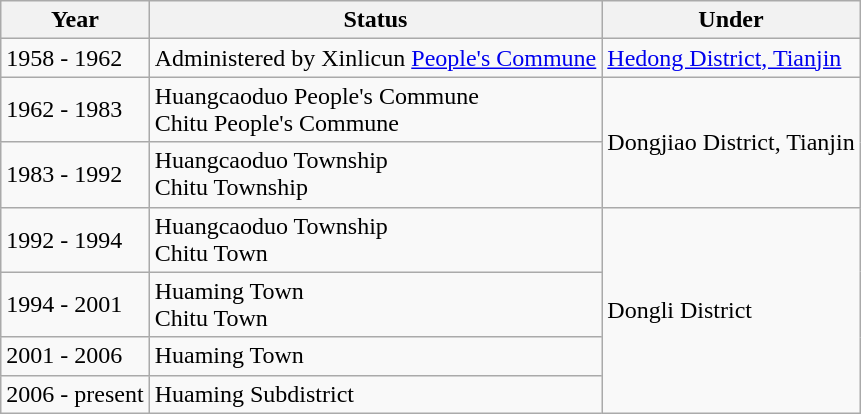<table class="wikitable">
<tr>
<th>Year</th>
<th>Status</th>
<th>Under</th>
</tr>
<tr>
<td>1958 - 1962</td>
<td>Administered by Xinlicun <a href='#'>People's Commune</a></td>
<td><a href='#'>Hedong District, Tianjin</a></td>
</tr>
<tr>
<td>1962 - 1983</td>
<td>Huangcaoduo People's Commune<br>Chitu People's Commune</td>
<td rowspan="2">Dongjiao District, Tianjin</td>
</tr>
<tr>
<td>1983 - 1992</td>
<td>Huangcaoduo Township<br>Chitu Township</td>
</tr>
<tr>
<td>1992 - 1994</td>
<td>Huangcaoduo Township<br>Chitu Town</td>
<td rowspan="4">Dongli District</td>
</tr>
<tr>
<td>1994 - 2001</td>
<td>Huaming Town<br>Chitu Town</td>
</tr>
<tr>
<td>2001 - 2006</td>
<td>Huaming Town</td>
</tr>
<tr>
<td>2006 - present</td>
<td>Huaming Subdistrict</td>
</tr>
</table>
